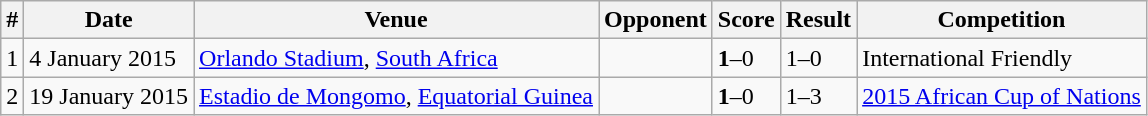<table class="wikitable">
<tr>
<th>#</th>
<th>Date</th>
<th>Venue</th>
<th>Opponent</th>
<th>Score</th>
<th>Result</th>
<th>Competition</th>
</tr>
<tr>
<td>1</td>
<td>4 January 2015</td>
<td><a href='#'>Orlando Stadium</a>, <a href='#'>South Africa</a></td>
<td></td>
<td><strong>1</strong>–0</td>
<td>1–0</td>
<td>International Friendly</td>
</tr>
<tr>
<td>2</td>
<td>19 January 2015</td>
<td><a href='#'>Estadio de Mongomo</a>, <a href='#'>Equatorial Guinea</a></td>
<td></td>
<td><strong>1</strong>–0</td>
<td>1–3</td>
<td><a href='#'>2015 African Cup of Nations</a></td>
</tr>
</table>
